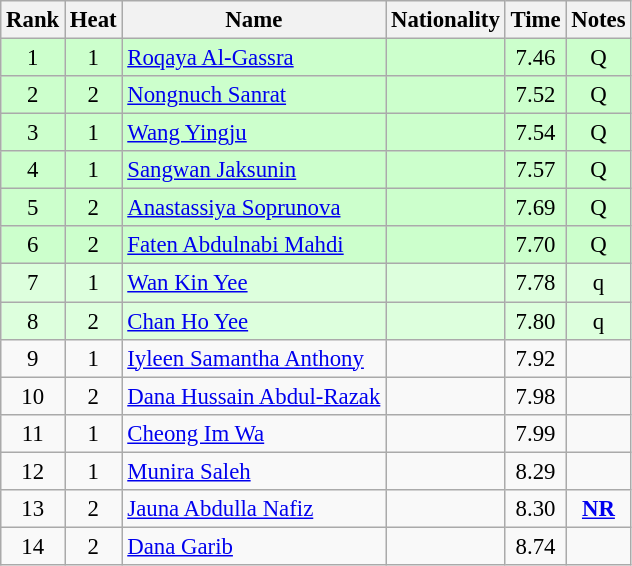<table class="wikitable sortable" style="text-align:center;font-size:95%">
<tr>
<th>Rank</th>
<th>Heat</th>
<th>Name</th>
<th>Nationality</th>
<th>Time</th>
<th>Notes</th>
</tr>
<tr bgcolor=ccffcc>
<td>1</td>
<td>1</td>
<td align=left><a href='#'>Roqaya Al-Gassra</a></td>
<td align=left></td>
<td>7.46</td>
<td>Q</td>
</tr>
<tr bgcolor=ccffcc>
<td>2</td>
<td>2</td>
<td align=left><a href='#'>Nongnuch Sanrat</a></td>
<td align=left></td>
<td>7.52</td>
<td>Q</td>
</tr>
<tr bgcolor=ccffcc>
<td>3</td>
<td>1</td>
<td align=left><a href='#'>Wang Yingju</a></td>
<td align=left></td>
<td>7.54</td>
<td>Q</td>
</tr>
<tr bgcolor=ccffcc>
<td>4</td>
<td>1</td>
<td align=left><a href='#'>Sangwan Jaksunin</a></td>
<td align=left></td>
<td>7.57</td>
<td>Q</td>
</tr>
<tr bgcolor=ccffcc>
<td>5</td>
<td>2</td>
<td align=left><a href='#'>Anastassiya Soprunova</a></td>
<td align=left></td>
<td>7.69</td>
<td>Q</td>
</tr>
<tr bgcolor=ccffcc>
<td>6</td>
<td>2</td>
<td align=left><a href='#'>Faten Abdulnabi Mahdi</a></td>
<td align=left></td>
<td>7.70</td>
<td>Q</td>
</tr>
<tr bgcolor=ddffdd>
<td>7</td>
<td>1</td>
<td align=left><a href='#'>Wan Kin Yee</a></td>
<td align=left></td>
<td>7.78</td>
<td>q</td>
</tr>
<tr bgcolor=ddffdd>
<td>8</td>
<td>2</td>
<td align=left><a href='#'>Chan Ho Yee</a></td>
<td align=left></td>
<td>7.80</td>
<td>q</td>
</tr>
<tr>
<td>9</td>
<td>1</td>
<td align=left><a href='#'>Iyleen Samantha Anthony</a></td>
<td align=left></td>
<td>7.92</td>
<td></td>
</tr>
<tr>
<td>10</td>
<td>2</td>
<td align=left><a href='#'>Dana Hussain Abdul-Razak</a></td>
<td align=left></td>
<td>7.98</td>
<td></td>
</tr>
<tr>
<td>11</td>
<td>1</td>
<td align=left><a href='#'>Cheong Im Wa</a></td>
<td align=left></td>
<td>7.99</td>
<td></td>
</tr>
<tr>
<td>12</td>
<td>1</td>
<td align=left><a href='#'>Munira Saleh</a></td>
<td align=left></td>
<td>8.29</td>
<td></td>
</tr>
<tr>
<td>13</td>
<td>2</td>
<td align=left><a href='#'>Jauna Abdulla Nafiz</a></td>
<td align=left></td>
<td>8.30</td>
<td><strong><a href='#'>NR</a></strong></td>
</tr>
<tr>
<td>14</td>
<td>2</td>
<td align=left><a href='#'>Dana Garib</a></td>
<td align=left></td>
<td>8.74</td>
<td></td>
</tr>
</table>
